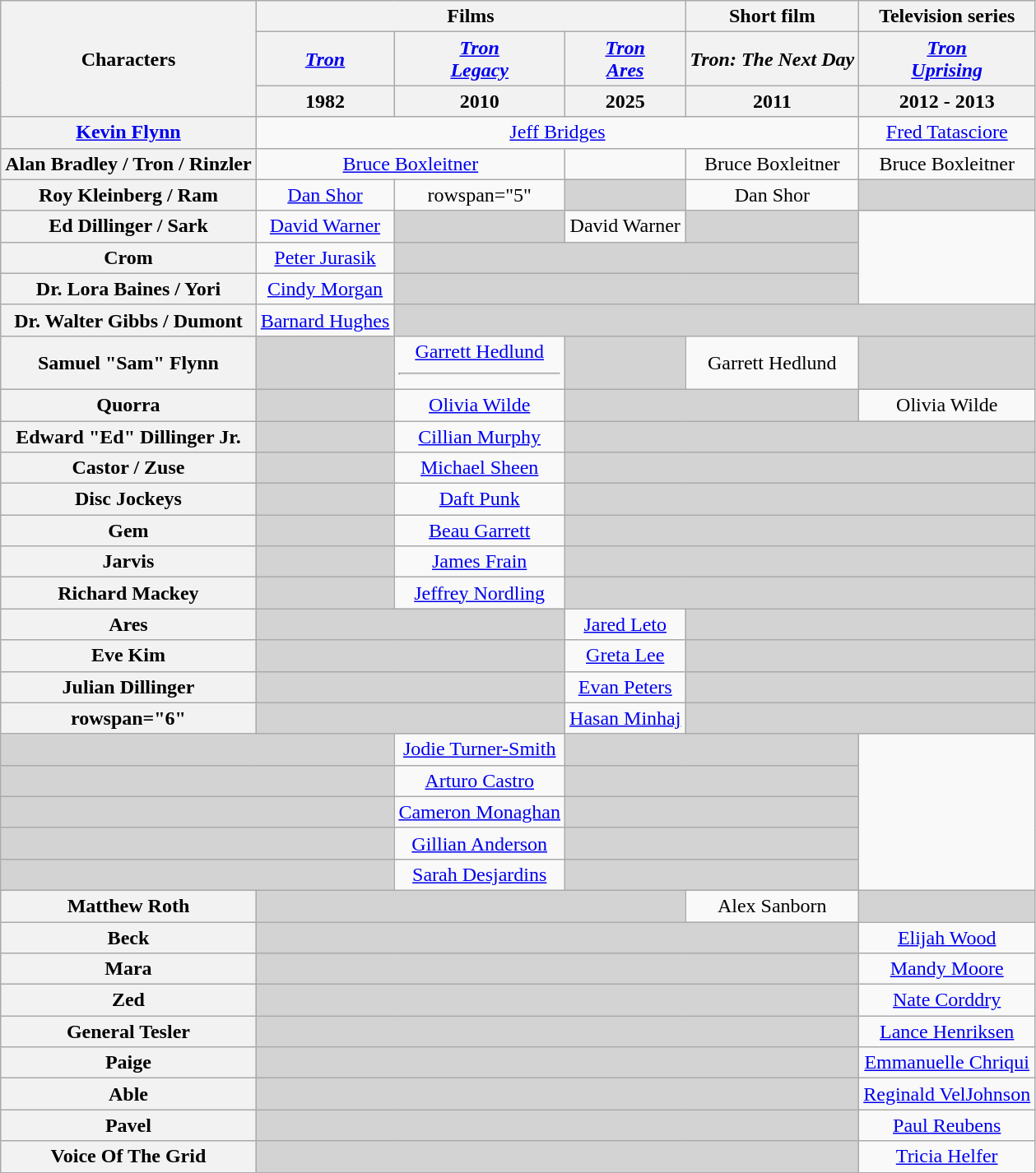<table class="wikitable plainrowheaders" style="text-align:center">
<tr>
<th rowspan="3">Characters</th>
<th colspan="3">Films</th>
<th>Short film</th>
<th>Television series</th>
</tr>
<tr>
<th><em><a href='#'>Tron</a></em></th>
<th><em><a href='#'>Tron<br>Legacy</a></em></th>
<th><em><a href='#'>Tron<br>Ares</a></em></th>
<th><em>Tron: The Next Day</em></th>
<th><em><a href='#'>Tron<br>Uprising</a></em></th>
</tr>
<tr>
<th>1982</th>
<th>2010</th>
<th>2025</th>
<th>2011</th>
<th>2012 - 2013</th>
</tr>
<tr>
<th><a href='#'>Kevin Flynn<br></a></th>
<td colspan="4"><a href='#'>Jeff Bridges</a></td>
<td><a href='#'>Fred Tatasciore</a></td>
</tr>
<tr>
<th>Alan Bradley / Tron / Rinzler</th>
<td colspan="2"><a href='#'>Bruce Boxleitner</a></td>
<td></td>
<td>Bruce Boxleitner</td>
<td>Bruce Boxleitner</td>
</tr>
<tr>
<th>Roy Kleinberg / Ram</th>
<td><a href='#'>Dan Shor</a></td>
<td>rowspan="5" </td>
<td style="background-color:lightgrey;"> </td>
<td>Dan Shor</td>
<td style="background-color:lightgrey;"> </td>
</tr>
<tr>
<th>Ed Dillinger / Sark</th>
<td><a href='#'>David Warner</a></td>
<td style="background-color:lightgrey;"> </td>
<td>David Warner</td>
<td style="background-color:lightgrey;"> </td>
</tr>
<tr>
<th>Crom</th>
<td><a href='#'>Peter Jurasik</a></td>
<td colspan="3" style="background-color:lightgrey;"> </td>
</tr>
<tr>
<th>Dr. Lora Baines / Yori</th>
<td><a href='#'>Cindy Morgan</a></td>
<td colspan="3" style="background-color:lightgrey;"> </td>
</tr>
<tr>
<th>Dr. Walter Gibbs / Dumont</th>
<td><a href='#'>Barnard Hughes</a></td>
<td colspan="4" style="background-color:lightgrey;"> </td>
</tr>
<tr>
<th>Samuel "Sam" Flynn</th>
<td style="background-color:lightgrey;"> </td>
<td><a href='#'>Garrett Hedlund</a><hr></td>
<td style="background-color:lightgrey;"> </td>
<td>Garrett Hedlund</td>
<td style="background-color:lightgrey;"> </td>
</tr>
<tr>
<th>Quorra</th>
<td style="background-color:lightgrey;"> </td>
<td><a href='#'>Olivia Wilde</a></td>
<td colspan="2" style="background-color:lightgrey;"> </td>
<td>Olivia Wilde</td>
</tr>
<tr>
<th>Edward "Ed" Dillinger Jr.</th>
<td style="background-color:lightgrey;"> </td>
<td><a href='#'>Cillian Murphy</a></td>
<td colspan="3" style="background-color:lightgrey;"> </td>
</tr>
<tr>
<th>Castor / Zuse</th>
<td style="background-color:lightgrey;"> </td>
<td><a href='#'>Michael Sheen</a></td>
<td colspan="3" style="background-color:lightgrey;"> </td>
</tr>
<tr>
<th>Disc Jockeys</th>
<td style="background-color:lightgrey;"> </td>
<td><a href='#'>Daft Punk</a></td>
<td colspan="3" style="background-color:lightgrey;"> </td>
</tr>
<tr>
<th>Gem</th>
<td style="background-color:lightgrey;"> </td>
<td><a href='#'>Beau Garrett</a></td>
<td colspan="3" style="background-color:lightgrey;"> </td>
</tr>
<tr>
<th>Jarvis</th>
<td style="background-color:lightgrey;"> </td>
<td><a href='#'>James Frain</a></td>
<td colspan="3" style="background-color:lightgrey;"> </td>
</tr>
<tr>
<th>Richard Mackey</th>
<td style="background-color:lightgrey;"> </td>
<td><a href='#'>Jeffrey Nordling</a></td>
<td colspan="3" style="background-color:lightgrey;"> </td>
</tr>
<tr>
<th>Ares</th>
<td colspan="2" style="background-color:lightgrey;"> </td>
<td><a href='#'>Jared Leto</a></td>
<td colspan="2" style="background-color:lightgrey;"> </td>
</tr>
<tr>
<th>Eve Kim</th>
<td colspan="2" style="background-color:lightgrey;"> </td>
<td><a href='#'>Greta Lee</a></td>
<td colspan="2" style="background-color:lightgrey;"> </td>
</tr>
<tr>
<th>Julian Dillinger</th>
<td colspan="2" style="background-color:lightgrey;"> </td>
<td><a href='#'>Evan Peters</a></td>
<td colspan="2" style="background-color:lightgrey;"> </td>
</tr>
<tr>
<th>rowspan="6" </th>
<td colspan="2" style="background-color:lightgrey;"> </td>
<td><a href='#'>Hasan Minhaj</a></td>
<td colspan="2" style="background-color:lightgrey;"> </td>
</tr>
<tr>
<td colspan="2" style="background-color:lightgrey;"> </td>
<td><a href='#'>Jodie Turner-Smith</a></td>
<td colspan="2" style="background-color:lightgrey;"> </td>
</tr>
<tr>
<td colspan="2" style="background-color:lightgrey;"> </td>
<td><a href='#'>Arturo Castro</a></td>
<td colspan="2" style="background-color:lightgrey;"> </td>
</tr>
<tr>
<td colspan="2" style="background-color:lightgrey;"> </td>
<td><a href='#'>Cameron Monaghan</a></td>
<td colspan="2" style="background-color:lightgrey;"> </td>
</tr>
<tr>
<td colspan="2" style="background-color:lightgrey;"> </td>
<td><a href='#'>Gillian Anderson</a></td>
<td colspan="2" style="background-color:lightgrey;"> </td>
</tr>
<tr>
<td colspan="2" style="background-color:lightgrey;"> </td>
<td><a href='#'>Sarah Desjardins</a></td>
<td colspan="2" style="background-color:lightgrey;"> </td>
</tr>
<tr>
<th>Matthew Roth</th>
<td colspan="3" style="background-color:lightgrey;"> </td>
<td>Alex Sanborn</td>
<td style="background-color:lightgrey;"> </td>
</tr>
<tr>
<th>Beck</th>
<td colspan="4" style="background-color:lightgrey;"> </td>
<td><a href='#'>Elijah Wood</a></td>
</tr>
<tr>
<th>Mara</th>
<td colspan="4" style="background-color:lightgrey;"> </td>
<td><a href='#'>Mandy Moore</a></td>
</tr>
<tr>
<th>Zed</th>
<td colspan="4" style="background-color:lightgrey;"> </td>
<td><a href='#'>Nate Corddry</a></td>
</tr>
<tr>
<th>General Tesler</th>
<td colspan="4" style="background-color:lightgrey;"> </td>
<td><a href='#'>Lance Henriksen</a></td>
</tr>
<tr>
<th>Paige</th>
<td colspan="4" style="background-color:lightgrey;"> </td>
<td><a href='#'>Emmanuelle Chriqui</a></td>
</tr>
<tr>
<th>Able</th>
<td colspan="4" style="background-color:lightgrey;"> </td>
<td><a href='#'>Reginald VelJohnson</a></td>
</tr>
<tr>
<th>Pavel</th>
<td colspan="4" style="background-color:lightgrey;"> </td>
<td><a href='#'>Paul Reubens</a></td>
</tr>
<tr>
<th>Voice Of The Grid</th>
<td colspan="4" style="background-color:lightgrey;"> </td>
<td><a href='#'>Tricia Helfer</a></td>
</tr>
</table>
